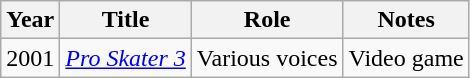<table class="wikitable sortable">
<tr>
<th>Year</th>
<th>Title</th>
<th>Role</th>
<th class="unsortable">Notes</th>
</tr>
<tr>
<td>2001</td>
<td><em><a href='#'>Pro Skater 3</a></em></td>
<td>Various voices</td>
<td>Video game</td>
</tr>
</table>
